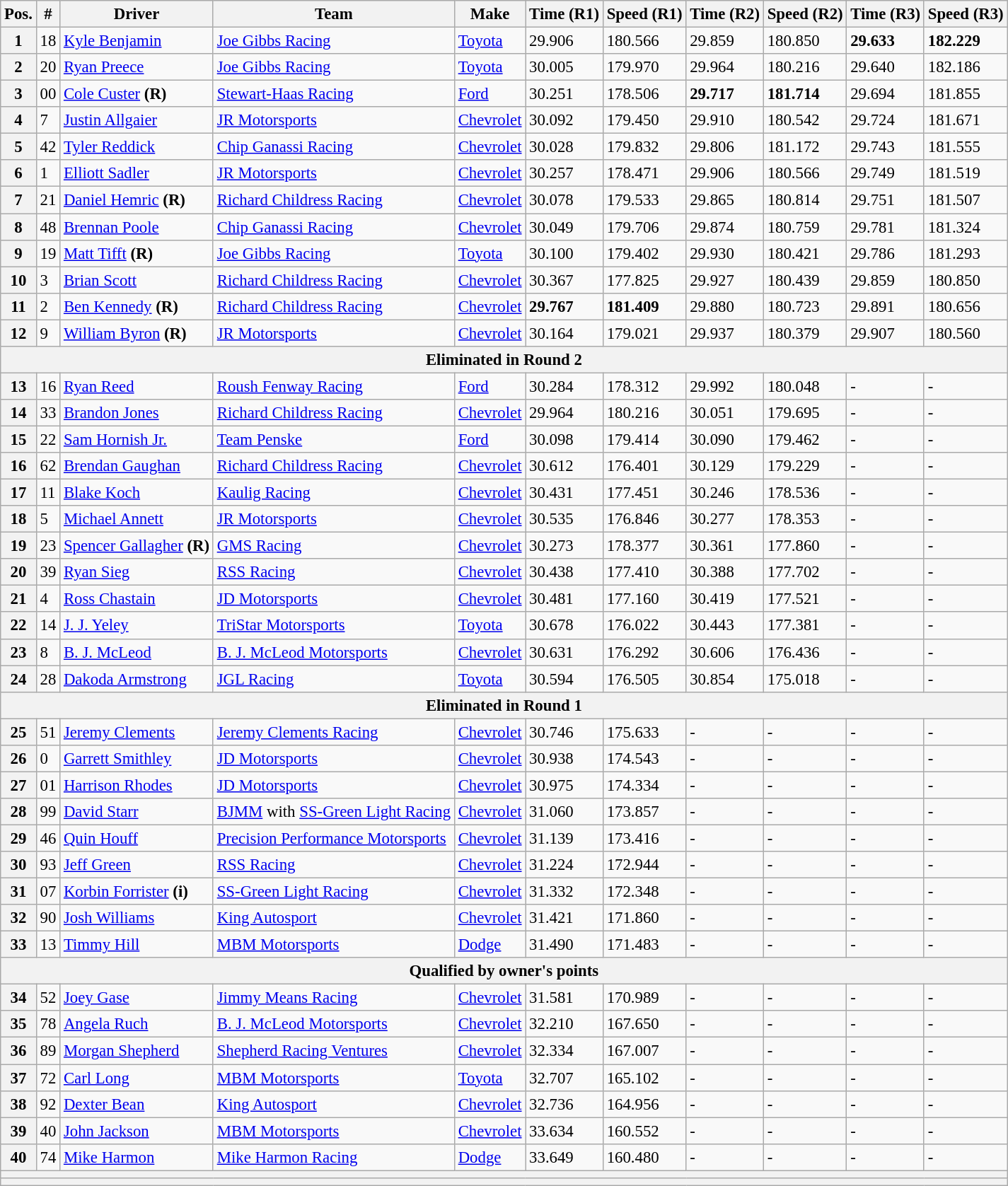<table class="wikitable" style="font-size:95%">
<tr>
<th>Pos.</th>
<th>#</th>
<th>Driver</th>
<th>Team</th>
<th>Make</th>
<th>Time (R1)</th>
<th>Speed (R1)</th>
<th>Time (R2)</th>
<th>Speed (R2)</th>
<th>Time (R3)</th>
<th>Speed (R3)</th>
</tr>
<tr>
<th>1</th>
<td>18</td>
<td><a href='#'>Kyle Benjamin</a></td>
<td><a href='#'>Joe Gibbs Racing</a></td>
<td><a href='#'>Toyota</a></td>
<td>29.906</td>
<td>180.566</td>
<td>29.859</td>
<td>180.850</td>
<td><strong>29.633</strong></td>
<td><strong>182.229</strong></td>
</tr>
<tr>
<th>2</th>
<td>20</td>
<td><a href='#'>Ryan Preece</a></td>
<td><a href='#'>Joe Gibbs Racing</a></td>
<td><a href='#'>Toyota</a></td>
<td>30.005</td>
<td>179.970</td>
<td>29.964</td>
<td>180.216</td>
<td>29.640</td>
<td>182.186</td>
</tr>
<tr>
<th>3</th>
<td>00</td>
<td><a href='#'>Cole Custer</a> <strong>(R)</strong></td>
<td><a href='#'>Stewart-Haas Racing</a></td>
<td><a href='#'>Ford</a></td>
<td>30.251</td>
<td>178.506</td>
<td><strong>29.717</strong></td>
<td><strong>181.714</strong></td>
<td>29.694</td>
<td>181.855</td>
</tr>
<tr>
<th>4</th>
<td>7</td>
<td><a href='#'>Justin Allgaier</a></td>
<td><a href='#'>JR Motorsports</a></td>
<td><a href='#'>Chevrolet</a></td>
<td>30.092</td>
<td>179.450</td>
<td>29.910</td>
<td>180.542</td>
<td>29.724</td>
<td>181.671</td>
</tr>
<tr>
<th>5</th>
<td>42</td>
<td><a href='#'>Tyler Reddick</a></td>
<td><a href='#'>Chip Ganassi Racing</a></td>
<td><a href='#'>Chevrolet</a></td>
<td>30.028</td>
<td>179.832</td>
<td>29.806</td>
<td>181.172</td>
<td>29.743</td>
<td>181.555</td>
</tr>
<tr>
<th>6</th>
<td>1</td>
<td><a href='#'>Elliott Sadler</a></td>
<td><a href='#'>JR Motorsports</a></td>
<td><a href='#'>Chevrolet</a></td>
<td>30.257</td>
<td>178.471</td>
<td>29.906</td>
<td>180.566</td>
<td>29.749</td>
<td>181.519</td>
</tr>
<tr>
<th>7</th>
<td>21</td>
<td><a href='#'>Daniel Hemric</a> <strong>(R)</strong></td>
<td><a href='#'>Richard Childress Racing</a></td>
<td><a href='#'>Chevrolet</a></td>
<td>30.078</td>
<td>179.533</td>
<td>29.865</td>
<td>180.814</td>
<td>29.751</td>
<td>181.507</td>
</tr>
<tr>
<th>8</th>
<td>48</td>
<td><a href='#'>Brennan Poole</a></td>
<td><a href='#'>Chip Ganassi Racing</a></td>
<td><a href='#'>Chevrolet</a></td>
<td>30.049</td>
<td>179.706</td>
<td>29.874</td>
<td>180.759</td>
<td>29.781</td>
<td>181.324</td>
</tr>
<tr>
<th>9</th>
<td>19</td>
<td><a href='#'>Matt Tifft</a> <strong>(R)</strong></td>
<td><a href='#'>Joe Gibbs Racing</a></td>
<td><a href='#'>Toyota</a></td>
<td>30.100</td>
<td>179.402</td>
<td>29.930</td>
<td>180.421</td>
<td>29.786</td>
<td>181.293</td>
</tr>
<tr>
<th>10</th>
<td>3</td>
<td><a href='#'>Brian Scott</a></td>
<td><a href='#'>Richard Childress Racing</a></td>
<td><a href='#'>Chevrolet</a></td>
<td>30.367</td>
<td>177.825</td>
<td>29.927</td>
<td>180.439</td>
<td>29.859</td>
<td>180.850</td>
</tr>
<tr>
<th>11</th>
<td>2</td>
<td><a href='#'>Ben Kennedy</a> <strong>(R)</strong></td>
<td><a href='#'>Richard Childress Racing</a></td>
<td><a href='#'>Chevrolet</a></td>
<td><strong>29.767</strong></td>
<td><strong>181.409</strong></td>
<td>29.880</td>
<td>180.723</td>
<td>29.891</td>
<td>180.656</td>
</tr>
<tr>
<th>12</th>
<td>9</td>
<td><a href='#'>William Byron</a> <strong>(R)</strong></td>
<td><a href='#'>JR Motorsports</a></td>
<td><a href='#'>Chevrolet</a></td>
<td>30.164</td>
<td>179.021</td>
<td>29.937</td>
<td>180.379</td>
<td>29.907</td>
<td>180.560</td>
</tr>
<tr>
<th colspan="11">Eliminated in Round 2</th>
</tr>
<tr>
<th>13</th>
<td>16</td>
<td><a href='#'>Ryan Reed</a></td>
<td><a href='#'>Roush Fenway Racing</a></td>
<td><a href='#'>Ford</a></td>
<td>30.284</td>
<td>178.312</td>
<td>29.992</td>
<td>180.048</td>
<td>-</td>
<td>-</td>
</tr>
<tr>
<th>14</th>
<td>33</td>
<td><a href='#'>Brandon Jones</a></td>
<td><a href='#'>Richard Childress Racing</a></td>
<td><a href='#'>Chevrolet</a></td>
<td>29.964</td>
<td>180.216</td>
<td>30.051</td>
<td>179.695</td>
<td>-</td>
<td>-</td>
</tr>
<tr>
<th>15</th>
<td>22</td>
<td><a href='#'>Sam Hornish Jr.</a></td>
<td><a href='#'>Team Penske</a></td>
<td><a href='#'>Ford</a></td>
<td>30.098</td>
<td>179.414</td>
<td>30.090</td>
<td>179.462</td>
<td>-</td>
<td>-</td>
</tr>
<tr>
<th>16</th>
<td>62</td>
<td><a href='#'>Brendan Gaughan</a></td>
<td><a href='#'>Richard Childress Racing</a></td>
<td><a href='#'>Chevrolet</a></td>
<td>30.612</td>
<td>176.401</td>
<td>30.129</td>
<td>179.229</td>
<td>-</td>
<td>-</td>
</tr>
<tr>
<th>17</th>
<td>11</td>
<td><a href='#'>Blake Koch</a></td>
<td><a href='#'>Kaulig Racing</a></td>
<td><a href='#'>Chevrolet</a></td>
<td>30.431</td>
<td>177.451</td>
<td>30.246</td>
<td>178.536</td>
<td>-</td>
<td>-</td>
</tr>
<tr>
<th>18</th>
<td>5</td>
<td><a href='#'>Michael Annett</a></td>
<td><a href='#'>JR Motorsports</a></td>
<td><a href='#'>Chevrolet</a></td>
<td>30.535</td>
<td>176.846</td>
<td>30.277</td>
<td>178.353</td>
<td>-</td>
<td>-</td>
</tr>
<tr>
<th>19</th>
<td>23</td>
<td><a href='#'>Spencer Gallagher</a> <strong>(R)</strong></td>
<td><a href='#'>GMS Racing</a></td>
<td><a href='#'>Chevrolet</a></td>
<td>30.273</td>
<td>178.377</td>
<td>30.361</td>
<td>177.860</td>
<td>-</td>
<td>-</td>
</tr>
<tr>
<th>20</th>
<td>39</td>
<td><a href='#'>Ryan Sieg</a></td>
<td><a href='#'>RSS Racing</a></td>
<td><a href='#'>Chevrolet</a></td>
<td>30.438</td>
<td>177.410</td>
<td>30.388</td>
<td>177.702</td>
<td>-</td>
<td>-</td>
</tr>
<tr>
<th>21</th>
<td>4</td>
<td><a href='#'>Ross Chastain</a></td>
<td><a href='#'>JD Motorsports</a></td>
<td><a href='#'>Chevrolet</a></td>
<td>30.481</td>
<td>177.160</td>
<td>30.419</td>
<td>177.521</td>
<td>-</td>
<td>-</td>
</tr>
<tr>
<th>22</th>
<td>14</td>
<td><a href='#'>J. J. Yeley</a></td>
<td><a href='#'>TriStar Motorsports</a></td>
<td><a href='#'>Toyota</a></td>
<td>30.678</td>
<td>176.022</td>
<td>30.443</td>
<td>177.381</td>
<td>-</td>
<td>-</td>
</tr>
<tr>
<th>23</th>
<td>8</td>
<td><a href='#'>B. J. McLeod</a></td>
<td><a href='#'>B. J. McLeod Motorsports</a></td>
<td><a href='#'>Chevrolet</a></td>
<td>30.631</td>
<td>176.292</td>
<td>30.606</td>
<td>176.436</td>
<td>-</td>
<td>-</td>
</tr>
<tr>
<th>24</th>
<td>28</td>
<td><a href='#'>Dakoda Armstrong</a></td>
<td><a href='#'>JGL Racing</a></td>
<td><a href='#'>Toyota</a></td>
<td>30.594</td>
<td>176.505</td>
<td>30.854</td>
<td>175.018</td>
<td>-</td>
<td>-</td>
</tr>
<tr>
<th colspan="11">Eliminated in Round 1</th>
</tr>
<tr>
<th>25</th>
<td>51</td>
<td><a href='#'>Jeremy Clements</a></td>
<td><a href='#'>Jeremy Clements Racing</a></td>
<td><a href='#'>Chevrolet</a></td>
<td>30.746</td>
<td>175.633</td>
<td>-</td>
<td>-</td>
<td>-</td>
<td>-</td>
</tr>
<tr>
<th>26</th>
<td>0</td>
<td><a href='#'>Garrett Smithley</a></td>
<td><a href='#'>JD Motorsports</a></td>
<td><a href='#'>Chevrolet</a></td>
<td>30.938</td>
<td>174.543</td>
<td>-</td>
<td>-</td>
<td>-</td>
<td>-</td>
</tr>
<tr>
<th>27</th>
<td>01</td>
<td><a href='#'>Harrison Rhodes</a></td>
<td><a href='#'>JD Motorsports</a></td>
<td><a href='#'>Chevrolet</a></td>
<td>30.975</td>
<td>174.334</td>
<td>-</td>
<td>-</td>
<td>-</td>
<td>-</td>
</tr>
<tr>
<th>28</th>
<td>99</td>
<td><a href='#'>David Starr</a></td>
<td><a href='#'>BJMM</a> with <a href='#'>SS-Green Light Racing</a></td>
<td><a href='#'>Chevrolet</a></td>
<td>31.060</td>
<td>173.857</td>
<td>-</td>
<td>-</td>
<td>-</td>
<td>-</td>
</tr>
<tr>
<th>29</th>
<td>46</td>
<td><a href='#'>Quin Houff</a></td>
<td><a href='#'>Precision Performance Motorsports</a></td>
<td><a href='#'>Chevrolet</a></td>
<td>31.139</td>
<td>173.416</td>
<td>-</td>
<td>-</td>
<td>-</td>
<td>-</td>
</tr>
<tr>
<th>30</th>
<td>93</td>
<td><a href='#'>Jeff Green</a></td>
<td><a href='#'>RSS Racing</a></td>
<td><a href='#'>Chevrolet</a></td>
<td>31.224</td>
<td>172.944</td>
<td>-</td>
<td>-</td>
<td>-</td>
<td>-</td>
</tr>
<tr>
<th>31</th>
<td>07</td>
<td><a href='#'>Korbin Forrister</a> <strong>(i)</strong></td>
<td><a href='#'>SS-Green Light Racing</a></td>
<td><a href='#'>Chevrolet</a></td>
<td>31.332</td>
<td>172.348</td>
<td>-</td>
<td>-</td>
<td>-</td>
<td>-</td>
</tr>
<tr>
<th>32</th>
<td>90</td>
<td><a href='#'>Josh Williams</a></td>
<td><a href='#'>King Autosport</a></td>
<td><a href='#'>Chevrolet</a></td>
<td>31.421</td>
<td>171.860</td>
<td>-</td>
<td>-</td>
<td>-</td>
<td>-</td>
</tr>
<tr>
<th>33</th>
<td>13</td>
<td><a href='#'>Timmy Hill</a></td>
<td><a href='#'>MBM Motorsports</a></td>
<td><a href='#'>Dodge</a></td>
<td>31.490</td>
<td>171.483</td>
<td>-</td>
<td>-</td>
<td>-</td>
<td>-</td>
</tr>
<tr>
<th colspan="11">Qualified by owner's points</th>
</tr>
<tr>
<th>34</th>
<td>52</td>
<td><a href='#'>Joey Gase</a></td>
<td><a href='#'>Jimmy Means Racing</a></td>
<td><a href='#'>Chevrolet</a></td>
<td>31.581</td>
<td>170.989</td>
<td>-</td>
<td>-</td>
<td>-</td>
<td>-</td>
</tr>
<tr>
<th>35</th>
<td>78</td>
<td><a href='#'>Angela Ruch</a></td>
<td><a href='#'>B. J. McLeod Motorsports</a></td>
<td><a href='#'>Chevrolet</a></td>
<td>32.210</td>
<td>167.650</td>
<td>-</td>
<td>-</td>
<td>-</td>
<td>-</td>
</tr>
<tr>
<th>36</th>
<td>89</td>
<td><a href='#'>Morgan Shepherd</a></td>
<td><a href='#'>Shepherd Racing Ventures</a></td>
<td><a href='#'>Chevrolet</a></td>
<td>32.334</td>
<td>167.007</td>
<td>-</td>
<td>-</td>
<td>-</td>
<td>-</td>
</tr>
<tr>
<th>37</th>
<td>72</td>
<td><a href='#'>Carl Long</a></td>
<td><a href='#'>MBM Motorsports</a></td>
<td><a href='#'>Toyota</a></td>
<td>32.707</td>
<td>165.102</td>
<td>-</td>
<td>-</td>
<td>-</td>
<td>-</td>
</tr>
<tr>
<th>38</th>
<td>92</td>
<td><a href='#'>Dexter Bean</a></td>
<td><a href='#'>King Autosport</a></td>
<td><a href='#'>Chevrolet</a></td>
<td>32.736</td>
<td>164.956</td>
<td>-</td>
<td>-</td>
<td>-</td>
<td>-</td>
</tr>
<tr>
<th>39</th>
<td>40</td>
<td><a href='#'>John Jackson</a></td>
<td><a href='#'>MBM Motorsports</a></td>
<td><a href='#'>Chevrolet</a></td>
<td>33.634</td>
<td>160.552</td>
<td>-</td>
<td>-</td>
<td>-</td>
<td>-</td>
</tr>
<tr>
<th>40</th>
<td>74</td>
<td><a href='#'>Mike Harmon</a></td>
<td><a href='#'>Mike Harmon Racing</a></td>
<td><a href='#'>Dodge</a></td>
<td>33.649</td>
<td>160.480</td>
<td>-</td>
<td>-</td>
<td>-</td>
<td>-</td>
</tr>
<tr>
<th colspan="11"></th>
</tr>
<tr>
<th colspan="11"></th>
</tr>
</table>
